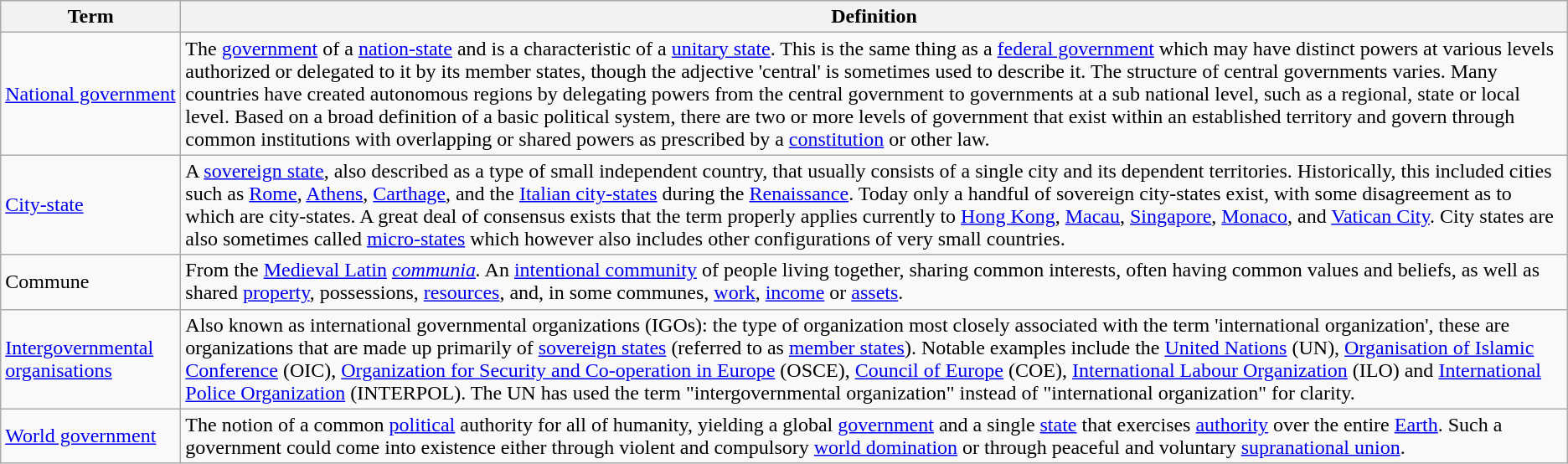<table class="wikitable">
<tr>
<th>Term</th>
<th>Definition</th>
</tr>
<tr>
<td><a href='#'>National government</a></td>
<td>The <a href='#'>government</a> of a <a href='#'>nation-state</a> and is a characteristic of a <a href='#'>unitary state</a>. This is the same thing as a <a href='#'>federal government</a> which may have distinct powers at various levels authorized or delegated to it by its member states, though the adjective 'central' is sometimes used to describe it. The structure of central governments varies. Many countries have created autonomous regions by delegating powers from the central government to governments at a sub national level, such as a regional, state or local level. Based on a broad definition of a basic political system, there are two or more levels of government that exist within an established territory and govern through common institutions with overlapping or shared powers as prescribed by a <a href='#'>constitution</a> or other law.</td>
</tr>
<tr>
<td><a href='#'>City-state</a></td>
<td>A <a href='#'>sovereign state</a>, also described as a type of small independent country, that usually consists of a single city and its dependent territories. Historically, this included cities such as <a href='#'>Rome</a>, <a href='#'>Athens</a>, <a href='#'>Carthage</a>, and the <a href='#'>Italian city-states</a> during the <a href='#'>Renaissance</a>. Today only a handful of sovereign city-states exist, with some disagreement as to which are city-states. A great deal of consensus exists that the term properly applies currently to <a href='#'>Hong Kong</a>, <a href='#'>Macau</a>, <a href='#'>Singapore</a>, <a href='#'>Monaco</a>, and <a href='#'>Vatican City</a>. City states are also sometimes called <a href='#'>micro-states</a> which however also includes other configurations of very small countries.</td>
</tr>
<tr>
<td>Commune</td>
<td>From the <a href='#'>Medieval Latin</a> <em><a href='#'>communia</a>.</em> An <a href='#'>intentional community</a> of people living together, sharing common interests, often having common values and beliefs, as well as shared <a href='#'>property</a>, possessions, <a href='#'>resources</a>, and, in some communes, <a href='#'>work</a>, <a href='#'>income</a> or <a href='#'>assets</a>.</td>
</tr>
<tr>
<td><a href='#'>Intergovernmental organisations</a></td>
<td>Also known as international governmental organizations (IGOs): the type of organization most closely associated with the term 'international organization', these are organizations that are made up primarily of <a href='#'>sovereign states</a> (referred to as <a href='#'>member states</a>). Notable examples include the <a href='#'>United Nations</a> (UN), <a href='#'>Organisation of Islamic Conference</a> (OIC), <a href='#'>Organization for Security and Co-operation in Europe</a> (OSCE), <a href='#'>Council of Europe</a> (COE), <a href='#'>International Labour Organization</a> (ILO) and <a href='#'>International Police Organization</a> (INTERPOL). The UN has used the term "intergovernmental organization" instead of "international organization" for clarity.</td>
</tr>
<tr>
<td><a href='#'>World government</a></td>
<td>The notion of a common <a href='#'>political</a> authority for all of humanity, yielding a global <a href='#'>government</a> and a single <a href='#'>state</a> that exercises <a href='#'>authority</a> over the entire <a href='#'>Earth</a>. Such a government could come into existence either through violent and compulsory <a href='#'>world domination</a> or through peaceful and voluntary <a href='#'>supranational union</a>.</td>
</tr>
</table>
